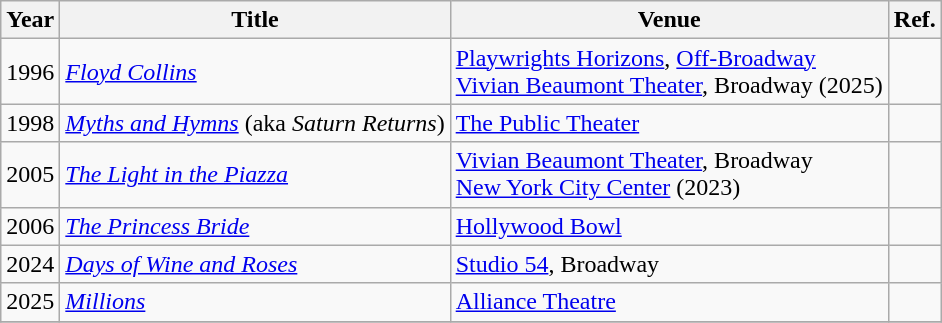<table class="wikitable">
<tr>
<th>Year</th>
<th>Title</th>
<th>Venue</th>
<th>Ref.</th>
</tr>
<tr>
<td>1996</td>
<td><em><a href='#'>Floyd Collins</a></em></td>
<td><a href='#'>Playwrights Horizons</a>, <a href='#'>Off-Broadway</a><br><a href='#'>Vivian Beaumont Theater</a>, Broadway (2025)</td>
<td></td>
</tr>
<tr>
<td>1998</td>
<td><em><a href='#'>Myths and Hymns</a></em> (aka <em>Saturn Returns</em>)</td>
<td><a href='#'>The Public Theater</a></td>
<td></td>
</tr>
<tr>
<td>2005</td>
<td><em><a href='#'>The Light in the Piazza</a></em></td>
<td><a href='#'>Vivian Beaumont Theater</a>, Broadway<br><a href='#'>New York City Center</a> (2023)</td>
<td></td>
</tr>
<tr>
<td>2006</td>
<td><em><a href='#'>The Princess Bride</a></em></td>
<td><a href='#'>Hollywood Bowl</a></td>
<td></td>
</tr>
<tr>
<td>2024</td>
<td><em><a href='#'>Days of Wine and Roses</a></em></td>
<td><a href='#'>Studio 54</a>, Broadway</td>
<td></td>
</tr>
<tr>
<td>2025</td>
<td><em><a href='#'>Millions</a></em></td>
<td><a href='#'>Alliance Theatre</a></td>
<td></td>
</tr>
<tr>
</tr>
</table>
